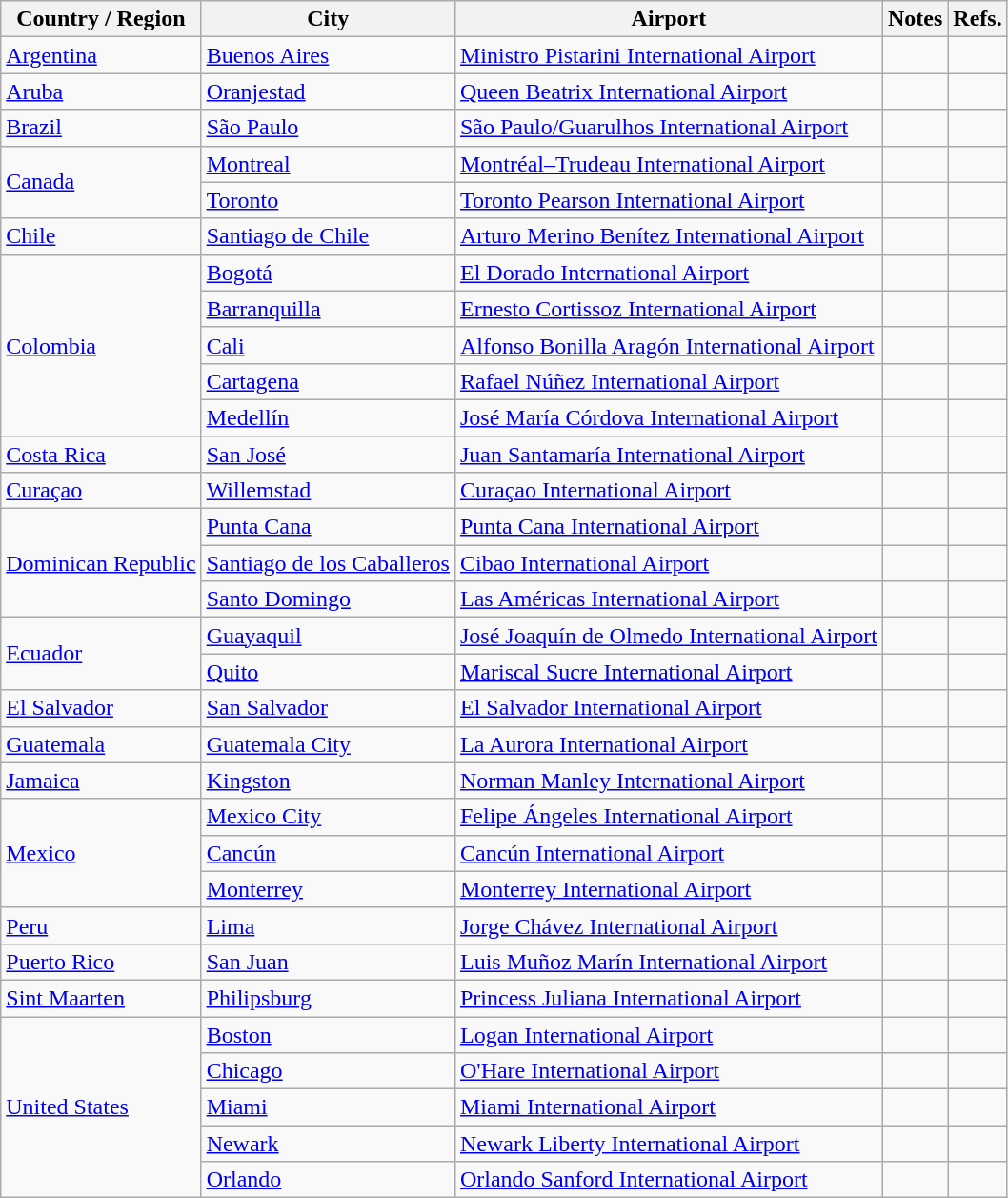<table class="sortable wikitable">
<tr>
<th>Country / Region</th>
<th>City</th>
<th>Airport</th>
<th>Notes</th>
<th class="unsortable">Refs.</th>
</tr>
<tr>
<td><a href='#'>Argentina</a></td>
<td><a href='#'>Buenos Aires</a></td>
<td><a href='#'>Ministro Pistarini International Airport</a></td>
<td></td>
<td align=center></td>
</tr>
<tr>
<td><a href='#'>Aruba</a></td>
<td><a href='#'>Oranjestad</a></td>
<td><a href='#'>Queen Beatrix International Airport</a></td>
<td></td>
<td></td>
</tr>
<tr>
<td><a href='#'>Brazil</a></td>
<td><a href='#'>São Paulo</a></td>
<td><a href='#'>São Paulo/Guarulhos International Airport</a></td>
<td></td>
<td align=center></td>
</tr>
<tr>
<td rowspan=2><a href='#'>Canada</a></td>
<td><a href='#'>Montreal</a></td>
<td><a href='#'>Montréal–Trudeau International Airport</a></td>
<td></td>
<td align=center></td>
</tr>
<tr>
<td><a href='#'>Toronto</a></td>
<td><a href='#'>Toronto Pearson International Airport</a></td>
<td></td>
<td align=center></td>
</tr>
<tr>
<td><a href='#'>Chile</a></td>
<td><a href='#'>Santiago de Chile</a></td>
<td><a href='#'>Arturo Merino Benítez International Airport</a></td>
<td></td>
<td align=center></td>
</tr>
<tr>
<td rowspan=5><a href='#'>Colombia</a></td>
<td><a href='#'>Bogotá</a></td>
<td><a href='#'>El Dorado International Airport</a></td>
<td></td>
<td align=center></td>
</tr>
<tr>
<td><a href='#'>Barranquilla</a></td>
<td><a href='#'>Ernesto Cortissoz International Airport</a></td>
<td></td>
<td align=center></td>
</tr>
<tr>
<td><a href='#'>Cali</a></td>
<td><a href='#'>Alfonso Bonilla Aragón International Airport</a></td>
<td></td>
<td align=center></td>
</tr>
<tr>
<td><a href='#'>Cartagena</a></td>
<td><a href='#'>Rafael Núñez International Airport</a></td>
<td></td>
<td></td>
</tr>
<tr>
<td><a href='#'>Medellín</a></td>
<td><a href='#'>José María Córdova International Airport</a></td>
<td></td>
<td align=center></td>
</tr>
<tr>
<td><a href='#'>Costa Rica</a></td>
<td><a href='#'>San José</a></td>
<td><a href='#'>Juan Santamaría International Airport</a></td>
<td></td>
<td></td>
</tr>
<tr>
<td><a href='#'>Curaçao</a></td>
<td><a href='#'>Willemstad</a></td>
<td><a href='#'>Curaçao International Airport</a></td>
<td></td>
<td></td>
</tr>
<tr>
<td rowspan=3><a href='#'>Dominican Republic</a></td>
<td><a href='#'>Punta Cana</a></td>
<td><a href='#'>Punta Cana International Airport</a></td>
<td></td>
<td align=center></td>
</tr>
<tr>
<td><a href='#'>Santiago de los Caballeros</a></td>
<td><a href='#'>Cibao International Airport</a></td>
<td></td>
<td></td>
</tr>
<tr>
<td><a href='#'>Santo Domingo</a></td>
<td><a href='#'>Las Américas International Airport</a></td>
<td></td>
<td></td>
</tr>
<tr>
<td rowspan=2><a href='#'>Ecuador</a></td>
<td><a href='#'>Guayaquil</a></td>
<td><a href='#'>José Joaquín de Olmedo International Airport</a></td>
<td></td>
<td align=center></td>
</tr>
<tr>
<td><a href='#'>Quito</a></td>
<td><a href='#'>Mariscal Sucre International Airport</a></td>
<td></td>
<td align=center></td>
</tr>
<tr>
<td><a href='#'>El Salvador</a></td>
<td><a href='#'>San Salvador</a></td>
<td><a href='#'>El Salvador International Airport</a></td>
<td></td>
<td></td>
</tr>
<tr>
<td><a href='#'>Guatemala</a></td>
<td><a href='#'>Guatemala City</a></td>
<td><a href='#'>La Aurora International Airport</a></td>
<td></td>
<td></td>
</tr>
<tr>
<td><a href='#'>Jamaica</a></td>
<td><a href='#'>Kingston</a></td>
<td><a href='#'>Norman Manley International Airport</a></td>
<td></td>
<td align=center></td>
</tr>
<tr>
<td rowspan="3"><a href='#'>Mexico</a></td>
<td><a href='#'>Mexico City</a></td>
<td><a href='#'>Felipe Ángeles International Airport</a></td>
<td></td>
<td></td>
</tr>
<tr>
<td><a href='#'>Cancún</a></td>
<td><a href='#'>Cancún International Airport</a></td>
<td></td>
<td></td>
</tr>
<tr>
<td><a href='#'>Monterrey</a></td>
<td><a href='#'>Monterrey International Airport</a></td>
<td></td>
<td align=center></td>
</tr>
<tr>
<td><a href='#'>Peru</a></td>
<td><a href='#'>Lima</a></td>
<td><a href='#'>Jorge Chávez International Airport</a></td>
<td></td>
<td></td>
</tr>
<tr>
<td><a href='#'>Puerto Rico</a></td>
<td><a href='#'>San Juan</a></td>
<td><a href='#'>Luis Muñoz Marín International Airport</a></td>
<td></td>
<td align=center></td>
</tr>
<tr>
<td><a href='#'>Sint Maarten</a></td>
<td><a href='#'>Philipsburg</a></td>
<td><a href='#'>Princess Juliana International Airport</a></td>
<td></td>
<td></td>
</tr>
<tr>
<td rowspan=5><a href='#'>United States</a></td>
<td><a href='#'>Boston</a></td>
<td><a href='#'>Logan International Airport</a></td>
<td></td>
<td align=center></td>
</tr>
<tr>
<td><a href='#'>Chicago</a></td>
<td><a href='#'>O'Hare International Airport</a></td>
<td></td>
<td align=center></td>
</tr>
<tr>
<td><a href='#'>Miami</a></td>
<td><a href='#'>Miami International Airport</a></td>
<td></td>
<td align=center></td>
</tr>
<tr>
<td><a href='#'>Newark</a></td>
<td><a href='#'>Newark Liberty International Airport</a></td>
<td></td>
<td align=center></td>
</tr>
<tr>
<td><a href='#'>Orlando</a></td>
<td><a href='#'>Orlando Sanford International Airport</a></td>
<td></td>
<td align=center></td>
</tr>
</table>
